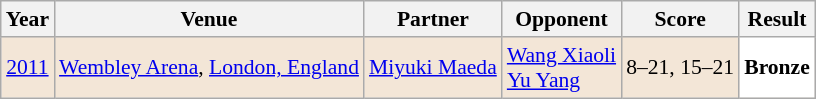<table class="sortable wikitable" style="font-size: 90%;">
<tr>
<th>Year</th>
<th>Venue</th>
<th>Partner</th>
<th>Opponent</th>
<th>Score</th>
<th>Result</th>
</tr>
<tr style="background:#F3E6D7">
<td align="center"><a href='#'>2011</a></td>
<td align="left"><a href='#'>Wembley Arena</a>, <a href='#'>London, England</a></td>
<td align="left"> <a href='#'>Miyuki Maeda</a></td>
<td align="left"> <a href='#'>Wang Xiaoli</a> <br>  <a href='#'>Yu Yang</a></td>
<td align="left">8–21, 15–21</td>
<td style="text-align:left; background:white"> <strong>Bronze</strong></td>
</tr>
</table>
